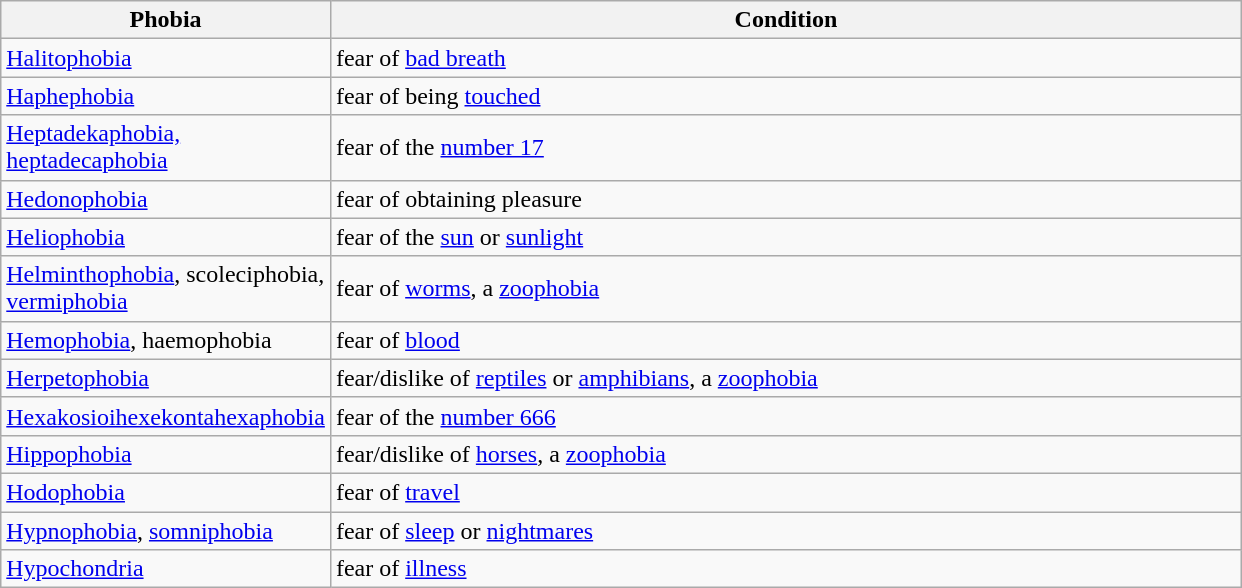<table class="wikitable sortable" border="1">
<tr>
<th width="200px">Phobia</th>
<th width="600px">Condition</th>
</tr>
<tr>
<td><a href='#'>Halitophobia</a></td>
<td>fear of <a href='#'>bad breath</a></td>
</tr>
<tr>
<td><a href='#'>Haphephobia</a></td>
<td>fear of being <a href='#'>touched</a></td>
</tr>
<tr>
<td><a href='#'>Heptadekaphobia, heptadecaphobia</a></td>
<td>fear of the <a href='#'>number 17</a></td>
</tr>
<tr>
<td><a href='#'>Hedonophobia</a></td>
<td>fear of obtaining pleasure</td>
</tr>
<tr>
<td><a href='#'>Heliophobia</a></td>
<td>fear of the <a href='#'>sun</a> or <a href='#'>sunlight</a></td>
</tr>
<tr>
<td><a href='#'>Helminthophobia</a>, scoleciphobia, <a href='#'>vermiphobia</a></td>
<td>fear of <a href='#'>worms</a>, a <a href='#'>zoophobia</a></td>
</tr>
<tr>
<td><a href='#'>Hemophobia</a>, haemophobia</td>
<td>fear of <a href='#'>blood</a></td>
</tr>
<tr>
<td><a href='#'>Herpetophobia</a></td>
<td>fear/dislike of <a href='#'>reptiles</a> or <a href='#'>amphibians</a>, a <a href='#'>zoophobia</a></td>
</tr>
<tr>
<td><a href='#'>Hexakosioihexekontahexaphobia</a></td>
<td>fear of the <a href='#'>number 666</a></td>
</tr>
<tr>
<td><a href='#'>Hippophobia</a></td>
<td>fear/dislike of <a href='#'>horses</a>, a <a href='#'>zoophobia</a></td>
</tr>
<tr>
<td><a href='#'>Hodophobia</a></td>
<td>fear of <a href='#'>travel</a></td>
</tr>
<tr>
<td><a href='#'>Hypnophobia</a>, <a href='#'>somniphobia</a></td>
<td>fear of <a href='#'>sleep</a> or <a href='#'>nightmares</a></td>
</tr>
<tr>
<td><a href='#'>Hypochondria</a></td>
<td>fear of <a href='#'>illness</a></td>
</tr>
</table>
